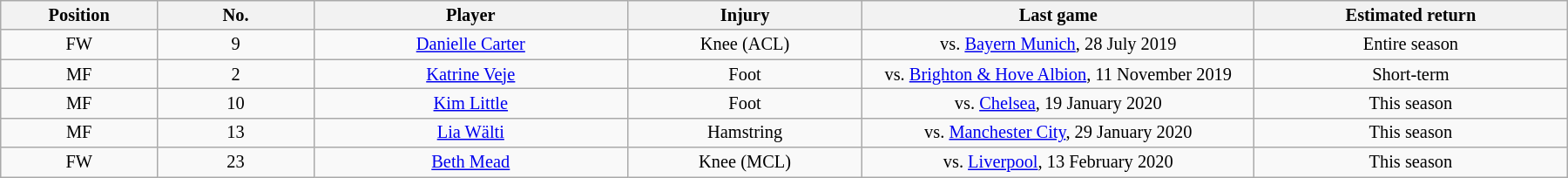<table class="wikitable sortable" style="width:100%; text-align:center; font-size:85%; text-align:centre; max-width: 1200px">
<tr>
<th width="10%">Position</th>
<th width="10%">No.</th>
<th>Player</th>
<th width="15%">Injury</th>
<th width="25%">Last game</th>
<th width="20%">Estimated return</th>
</tr>
<tr>
<td>FW</td>
<td>9</td>
<td> <a href='#'>Danielle Carter</a></td>
<td>Knee (ACL)</td>
<td>vs. <a href='#'>Bayern Munich</a>, 28 July 2019</td>
<td>Entire season </td>
</tr>
<tr>
<td>MF</td>
<td>2</td>
<td> <a href='#'>Katrine Veje</a></td>
<td>Foot</td>
<td>vs. <a href='#'>Brighton & Hove Albion</a>, 11 November 2019</td>
<td>Short-term </td>
</tr>
<tr>
<td>MF</td>
<td>10</td>
<td> <a href='#'>Kim Little</a></td>
<td>Foot</td>
<td>vs. <a href='#'>Chelsea</a>, 19 January 2020</td>
<td>This season </td>
</tr>
<tr>
<td>MF</td>
<td>13</td>
<td> <a href='#'>Lia Wälti</a></td>
<td>Hamstring </td>
<td>vs. <a href='#'>Manchester City</a>, 29 January 2020</td>
<td>This season </td>
</tr>
<tr>
<td>FW</td>
<td>23</td>
<td> <a href='#'>Beth Mead</a></td>
<td>Knee (MCL)</td>
<td>vs. <a href='#'>Liverpool</a>, 13 February 2020</td>
<td>This season </td>
</tr>
</table>
